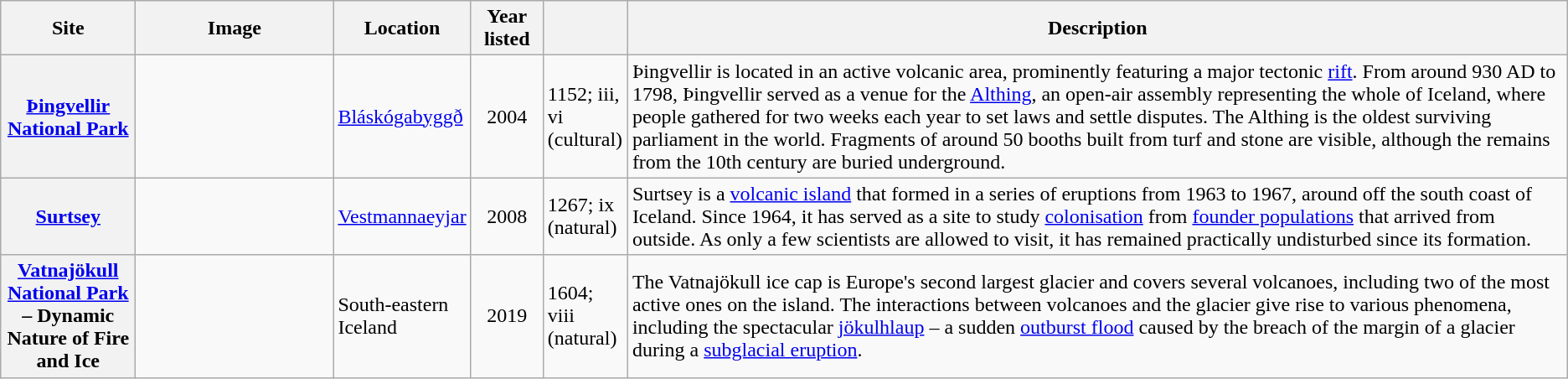<table class="wikitable sortable plainrowheaders">
<tr>
<th style="width:100px;" scope="col">Site</th>
<th class="unsortable"  style="width:150px;" scope="col">Image</th>
<th style="width:80px;" scope="col">Location</th>
<th style="width:50px;" scope="col">Year listed</th>
<th style="width:60px;" scope="col" data-sort-type="number"></th>
<th scope="col" class="unsortable">Description</th>
</tr>
<tr>
<th scope="row"><a href='#'>Þingvellir National Park</a></th>
<td></td>
<td><a href='#'>Bláskógabyggð</a></td>
<td align="center">2004</td>
<td>1152; iii, vi (cultural)</td>
<td>Þingvellir is located in an active volcanic area, prominently featuring a major tectonic <a href='#'>rift</a>. From around 930 AD to 1798, Þingvellir served as a venue for the <a href='#'>Althing</a>, an open-air assembly representing the whole of Iceland, where people gathered for two weeks each year to set laws and settle disputes. The Althing is the oldest surviving parliament in the world. Fragments of around 50 booths built from turf and stone are visible, although the remains from the 10th century are buried underground.</td>
</tr>
<tr>
<th scope="row"><a href='#'>Surtsey</a></th>
<td></td>
<td><a href='#'>Vestmannaeyjar</a></td>
<td align="center">2008</td>
<td>1267; ix (natural)</td>
<td>Surtsey is a <a href='#'>volcanic island</a> that formed in a series of eruptions from 1963 to 1967, around  off the south coast of Iceland. Since 1964, it has served as a site to study <a href='#'>colonisation</a> from <a href='#'>founder populations</a> that arrived from outside. As only a few scientists are allowed to visit, it has remained practically undisturbed since its formation.</td>
</tr>
<tr>
<th scope="row"><a href='#'>Vatnajökull National Park</a> – Dynamic Nature of Fire and Ice</th>
<td></td>
<td>South-eastern Iceland</td>
<td align="center">2019</td>
<td>1604; viii (natural)</td>
<td>The Vatnajökull ice cap is Europe's second largest glacier and covers several volcanoes, including two of the most active ones on the island. The interactions between volcanoes and the glacier give rise to various phenomena, including the spectacular <a href='#'>jökulhlaup</a> – a sudden <a href='#'>outburst flood</a> caused by the breach of the margin of a glacier during a <a href='#'>subglacial eruption</a>.</td>
</tr>
</table>
